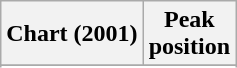<table class="wikitable sortable plainrowheaders" style="text-align:center">
<tr>
<th scope="col">Chart (2001)</th>
<th scope="col">Peak<br>position</th>
</tr>
<tr>
</tr>
<tr>
</tr>
<tr>
</tr>
<tr>
</tr>
<tr>
</tr>
<tr>
</tr>
</table>
